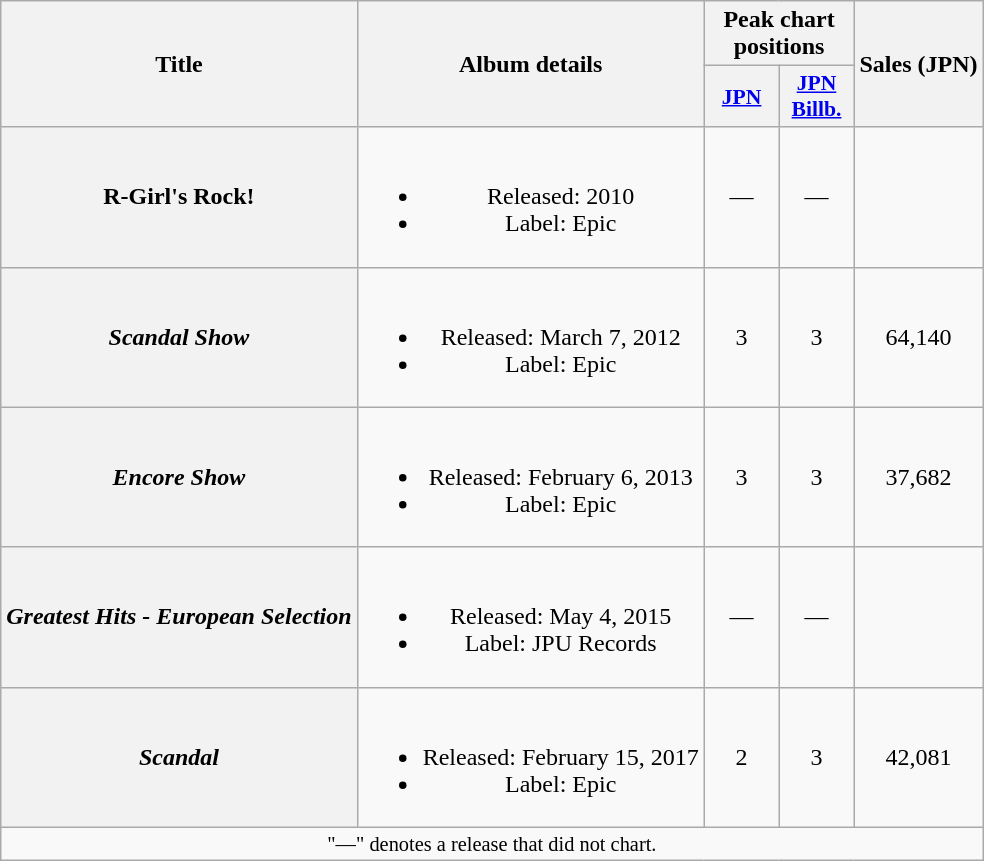<table class="wikitable plainrowheaders" style="text-align:center;">
<tr>
<th scope="col" rowspan="2">Title</th>
<th scope="col" rowspan="2">Album details</th>
<th scope="col" colspan="2">Peak chart positions</th>
<th scope="col" rowspan="2">Sales (JPN)</th>
</tr>
<tr>
<th scope="col" style="width:3em;font-size:90%"><a href='#'>JPN</a><br></th>
<th scope="col" style="width:3em;font-size:90%"><a href='#'>JPN Billb.</a><br></th>
</tr>
<tr>
<th scope="row">R-Girl's Rock!</th>
<td><br><ul><li>Released: 2010</li><li>Label: Epic</li></ul></td>
<td style="text-align:center;">—</td>
<td style="text-align:center;">—</td>
<td></td>
</tr>
<tr>
<th scope="row"><em>Scandal Show</em></th>
<td><br><ul><li>Released: March 7, 2012</li><li>Label: Epic</li></ul></td>
<td style="text-align:center;">3</td>
<td style="text-align:center;">3</td>
<td style="text-align:center;">64,140</td>
</tr>
<tr>
<th scope="row"><em>Encore Show</em></th>
<td><br><ul><li>Released: February 6, 2013</li><li>Label: Epic</li></ul></td>
<td style="text-align:center;">3</td>
<td style="text-align:center;">3</td>
<td style="text-align:center;">37,682</td>
</tr>
<tr>
<th scope="row"><em>Greatest Hits - European Selection</em></th>
<td><br><ul><li>Released: May 4, 2015</li><li>Label: JPU Records</li></ul></td>
<td style="text-align:center;">—</td>
<td style="text-align:center;">—</td>
<td></td>
</tr>
<tr>
<th scope="row"><em>Scandal</em></th>
<td><br><ul><li>Released: February 15, 2017</li><li>Label: Epic</li></ul></td>
<td style="text-align:center;">2</td>
<td style="text-align:center;">3</td>
<td style="text-align:center;">42,081</td>
</tr>
<tr>
<td colspan="6" style="text-align:center; font-size:85%">"—" denotes a release that did not chart.</td>
</tr>
</table>
